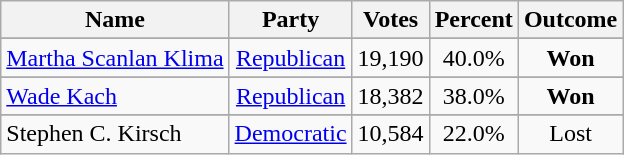<table class=wikitable style="text-align:center">
<tr>
<th>Name</th>
<th>Party</th>
<th>Votes</th>
<th>Percent</th>
<th>Outcome</th>
</tr>
<tr>
</tr>
<tr>
<td align=left><a href='#'>Martha Scanlan Klima</a></td>
<td><a href='#'>Republican</a></td>
<td>19,190</td>
<td>40.0%</td>
<td><strong>Won</strong></td>
</tr>
<tr>
</tr>
<tr>
<td align=left><a href='#'>Wade Kach</a></td>
<td><a href='#'>Republican</a></td>
<td>18,382</td>
<td>38.0%</td>
<td><strong>Won</strong></td>
</tr>
<tr>
</tr>
<tr>
<td align=left>Stephen C. Kirsch</td>
<td><a href='#'>Democratic</a></td>
<td>10,584</td>
<td>22.0%</td>
<td>Lost</td>
</tr>
</table>
